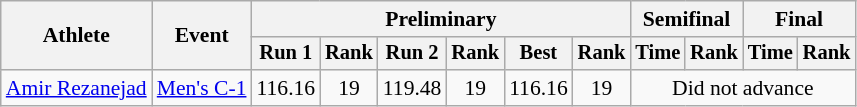<table class="wikitable" style="font-size:90%">
<tr>
<th rowspan=2>Athlete</th>
<th rowspan=2>Event</th>
<th colspan=6>Preliminary</th>
<th colspan=2>Semifinal</th>
<th colspan=2>Final</th>
</tr>
<tr style="font-size:95%">
<th>Run 1</th>
<th>Rank</th>
<th>Run 2</th>
<th>Rank</th>
<th>Best</th>
<th>Rank</th>
<th>Time</th>
<th>Rank</th>
<th>Time</th>
<th>Rank</th>
</tr>
<tr align=center>
<td align=left><a href='#'>Amir Rezanejad</a></td>
<td align=left><a href='#'>Men's C-1</a></td>
<td>116.16</td>
<td>19</td>
<td>119.48</td>
<td>19</td>
<td>116.16</td>
<td>19</td>
<td colspan=4>Did not advance</td>
</tr>
</table>
